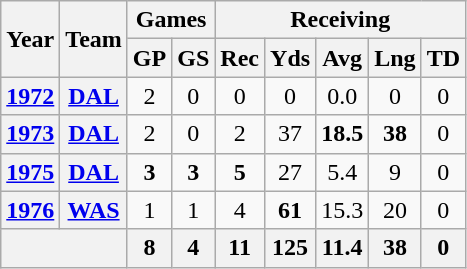<table class="wikitable" style="text-align:center">
<tr>
<th rowspan="2">Year</th>
<th rowspan="2">Team</th>
<th colspan="2">Games</th>
<th colspan="5">Receiving</th>
</tr>
<tr>
<th>GP</th>
<th>GS</th>
<th>Rec</th>
<th>Yds</th>
<th>Avg</th>
<th>Lng</th>
<th>TD</th>
</tr>
<tr>
<th><a href='#'>1972</a></th>
<th><a href='#'>DAL</a></th>
<td>2</td>
<td>0</td>
<td>0</td>
<td>0</td>
<td>0.0</td>
<td>0</td>
<td>0</td>
</tr>
<tr>
<th><a href='#'>1973</a></th>
<th><a href='#'>DAL</a></th>
<td>2</td>
<td>0</td>
<td>2</td>
<td>37</td>
<td><strong>18.5</strong></td>
<td><strong>38</strong></td>
<td>0</td>
</tr>
<tr>
<th><a href='#'>1975</a></th>
<th><a href='#'>DAL</a></th>
<td><strong>3</strong></td>
<td><strong>3</strong></td>
<td><strong>5</strong></td>
<td>27</td>
<td>5.4</td>
<td>9</td>
<td>0</td>
</tr>
<tr>
<th><a href='#'>1976</a></th>
<th><a href='#'>WAS</a></th>
<td>1</td>
<td>1</td>
<td>4</td>
<td><strong>61</strong></td>
<td>15.3</td>
<td>20</td>
<td>0</td>
</tr>
<tr>
<th colspan="2"></th>
<th>8</th>
<th>4</th>
<th>11</th>
<th>125</th>
<th>11.4</th>
<th>38</th>
<th>0</th>
</tr>
</table>
